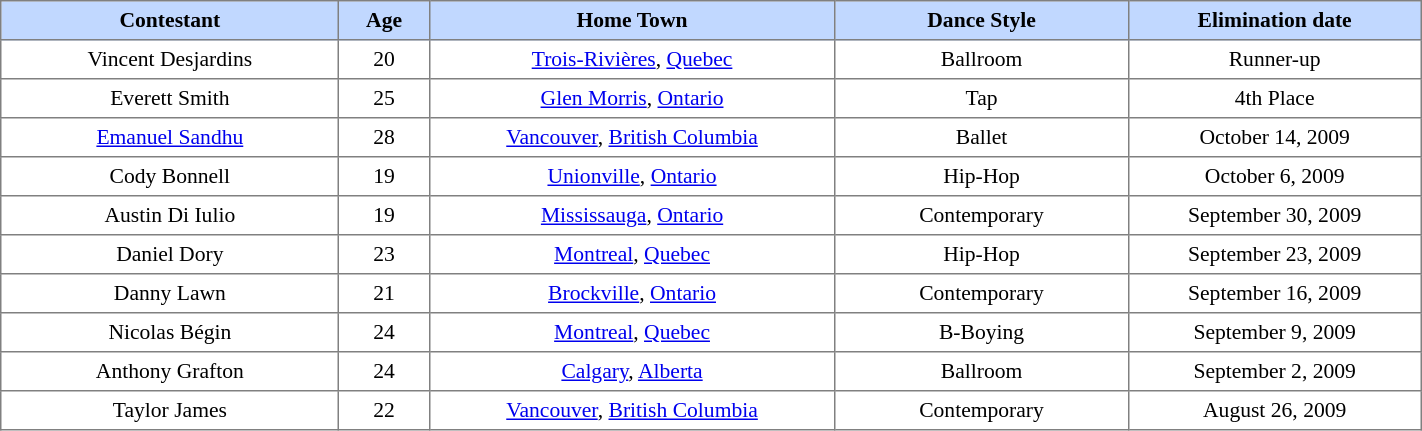<table border="1" cellpadding="4" cellspacing="0" style="text-align:center; font-size:90%; border-collapse:collapse;" width=75%>
<tr style="background:#C1D8FF;">
<th width=15%>Contestant</th>
<th width=4%; align=center>Age</th>
<th width=18%>Home Town</th>
<th width=13%>Dance Style</th>
<th width=13%>Elimination date</th>
</tr>
<tr>
<td>Vincent Desjardins</td>
<td>20</td>
<td><a href='#'>Trois-Rivières</a>, <a href='#'>Quebec</a></td>
<td>Ballroom</td>
<td>Runner-up</td>
</tr>
<tr>
<td>Everett Smith</td>
<td>25</td>
<td><a href='#'>Glen Morris</a>, <a href='#'>Ontario</a></td>
<td>Tap</td>
<td>4th Place</td>
</tr>
<tr>
<td><a href='#'>Emanuel Sandhu</a></td>
<td>28</td>
<td><a href='#'>Vancouver</a>, <a href='#'>British Columbia</a></td>
<td>Ballet</td>
<td>October 14, 2009</td>
</tr>
<tr>
<td>Cody Bonnell</td>
<td>19</td>
<td><a href='#'>Unionville</a>, <a href='#'>Ontario</a></td>
<td>Hip-Hop</td>
<td>October 6, 2009</td>
</tr>
<tr>
<td>Austin Di Iulio</td>
<td>19</td>
<td><a href='#'>Mississauga</a>, <a href='#'>Ontario</a></td>
<td>Contemporary</td>
<td>September 30, 2009</td>
</tr>
<tr>
<td>Daniel Dory</td>
<td>23</td>
<td><a href='#'>Montreal</a>, <a href='#'>Quebec</a></td>
<td>Hip-Hop</td>
<td>September 23, 2009</td>
</tr>
<tr>
<td>Danny Lawn</td>
<td>21</td>
<td><a href='#'>Brockville</a>, <a href='#'>Ontario</a></td>
<td>Contemporary</td>
<td>September 16, 2009</td>
</tr>
<tr>
<td>Nicolas Bégin</td>
<td>24</td>
<td><a href='#'>Montreal</a>, <a href='#'>Quebec</a></td>
<td>B-Boying</td>
<td>September 9, 2009</td>
</tr>
<tr>
<td>Anthony Grafton</td>
<td>24</td>
<td><a href='#'>Calgary</a>, <a href='#'>Alberta</a></td>
<td>Ballroom</td>
<td>September 2, 2009</td>
</tr>
<tr>
<td>Taylor James</td>
<td>22</td>
<td><a href='#'>Vancouver</a>, <a href='#'>British Columbia</a></td>
<td>Contemporary</td>
<td>August 26, 2009</td>
</tr>
</table>
